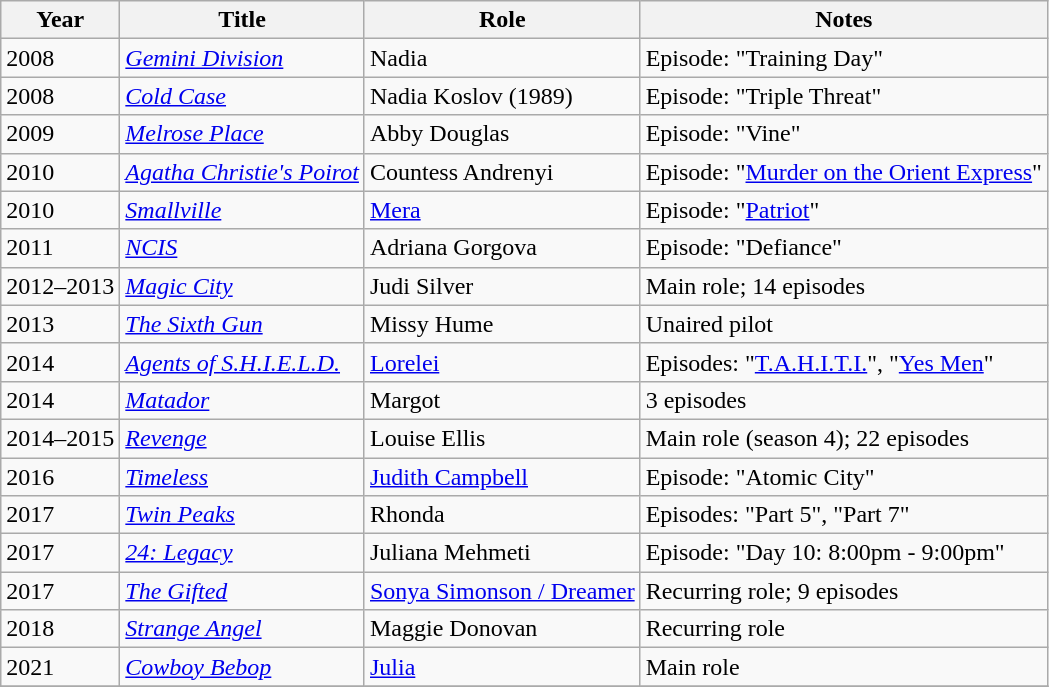<table class="wikitable sortable">
<tr>
<th>Year</th>
<th>Title</th>
<th>Role</th>
<th class="unsortable">Notes</th>
</tr>
<tr>
<td>2008</td>
<td><em><a href='#'>Gemini Division</a></em></td>
<td>Nadia</td>
<td>Episode: "Training Day"</td>
</tr>
<tr>
<td>2008</td>
<td><em><a href='#'>Cold Case</a></em></td>
<td>Nadia Koslov (1989)</td>
<td>Episode: "Triple Threat"</td>
</tr>
<tr>
<td>2009</td>
<td><em><a href='#'>Melrose Place</a></em></td>
<td>Abby Douglas</td>
<td>Episode: "Vine"</td>
</tr>
<tr>
<td>2010</td>
<td><em><a href='#'>Agatha Christie's Poirot</a></em></td>
<td>Countess Andrenyi</td>
<td>Episode: "<a href='#'>Murder on the Orient Express</a>"</td>
</tr>
<tr>
<td>2010</td>
<td><em><a href='#'>Smallville</a></em></td>
<td><a href='#'>Mera</a></td>
<td>Episode: "<a href='#'>Patriot</a>"</td>
</tr>
<tr>
<td>2011</td>
<td><em><a href='#'>NCIS</a></em></td>
<td>Adriana Gorgova</td>
<td>Episode: "Defiance"</td>
</tr>
<tr>
<td>2012–2013</td>
<td><em><a href='#'>Magic City</a></em></td>
<td>Judi Silver</td>
<td>Main role; 14 episodes</td>
</tr>
<tr>
<td>2013</td>
<td><em><a href='#'>The Sixth Gun</a></em></td>
<td>Missy Hume</td>
<td>Unaired pilot</td>
</tr>
<tr>
<td>2014</td>
<td><em><a href='#'>Agents of S.H.I.E.L.D.</a></em></td>
<td><a href='#'>Lorelei</a></td>
<td>Episodes: "<a href='#'>T.A.H.I.T.I.</a>", "<a href='#'>Yes Men</a>"</td>
</tr>
<tr>
<td>2014</td>
<td><em><a href='#'>Matador</a></em></td>
<td>Margot</td>
<td>3 episodes</td>
</tr>
<tr>
<td>2014–2015</td>
<td><em><a href='#'>Revenge</a></em></td>
<td>Louise Ellis</td>
<td>Main role (season 4); 22 episodes</td>
</tr>
<tr>
<td>2016</td>
<td><em><a href='#'>Timeless</a></em></td>
<td><a href='#'>Judith Campbell</a></td>
<td>Episode: "Atomic City"</td>
</tr>
<tr>
<td>2017</td>
<td><em><a href='#'>Twin Peaks</a></em></td>
<td>Rhonda</td>
<td>Episodes: "Part 5", "Part 7"</td>
</tr>
<tr>
<td>2017</td>
<td><em><a href='#'>24: Legacy</a></em></td>
<td>Juliana Mehmeti</td>
<td>Episode: "Day 10: 8:00pm - 9:00pm"</td>
</tr>
<tr>
<td>2017</td>
<td><em><a href='#'>The Gifted</a></em></td>
<td><a href='#'>Sonya Simonson / Dreamer</a></td>
<td>Recurring role; 9 episodes</td>
</tr>
<tr>
<td>2018</td>
<td><em><a href='#'>Strange Angel</a></em></td>
<td>Maggie Donovan</td>
<td>Recurring role</td>
</tr>
<tr>
<td>2021</td>
<td><a href='#'><em>Cowboy Bebop</em></a></td>
<td><a href='#'>Julia</a></td>
<td>Main role</td>
</tr>
<tr>
</tr>
</table>
